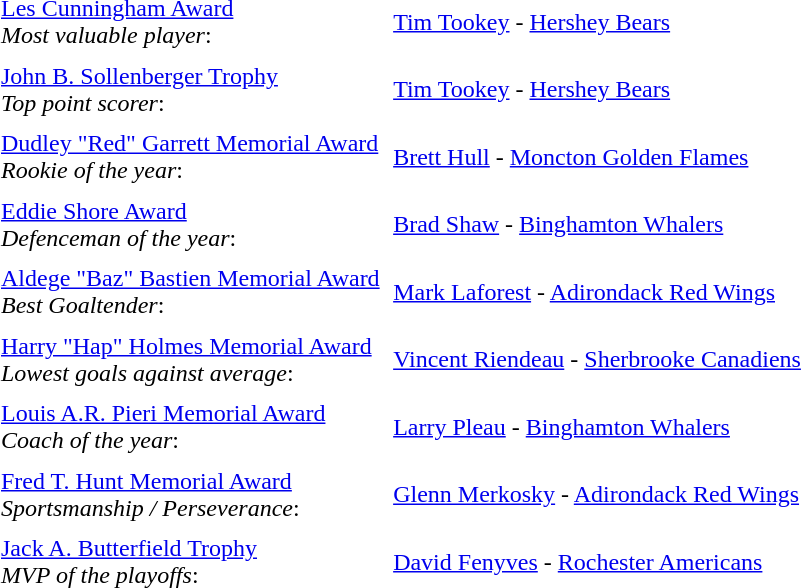<table cellpadding="3" cellspacing="3">
<tr>
<td><a href='#'>Les Cunningham Award</a><br><em>Most valuable player</em>:</td>
<td><a href='#'>Tim Tookey</a> - <a href='#'>Hershey Bears</a></td>
</tr>
<tr>
<td><a href='#'>John B. Sollenberger Trophy</a><br><em>Top point scorer</em>:</td>
<td><a href='#'>Tim Tookey</a> - <a href='#'>Hershey Bears</a></td>
</tr>
<tr>
<td><a href='#'>Dudley "Red" Garrett Memorial Award</a><br><em>Rookie of the year</em>:</td>
<td><a href='#'>Brett Hull</a> - <a href='#'>Moncton Golden Flames</a></td>
</tr>
<tr>
<td><a href='#'>Eddie Shore Award</a><br><em>Defenceman of the year</em>:</td>
<td><a href='#'>Brad Shaw</a> - <a href='#'>Binghamton Whalers</a></td>
</tr>
<tr>
<td><a href='#'>Aldege "Baz" Bastien Memorial Award</a><br><em>Best Goaltender</em>:</td>
<td><a href='#'>Mark Laforest</a> - <a href='#'>Adirondack Red Wings</a></td>
</tr>
<tr>
<td><a href='#'>Harry "Hap" Holmes Memorial Award</a><br><em>Lowest goals against average</em>:</td>
<td><a href='#'>Vincent Riendeau</a> - <a href='#'>Sherbrooke Canadiens</a></td>
</tr>
<tr>
<td><a href='#'>Louis A.R. Pieri Memorial Award</a><br><em>Coach of the year</em>:</td>
<td><a href='#'>Larry Pleau</a> - <a href='#'>Binghamton Whalers</a></td>
</tr>
<tr>
<td><a href='#'>Fred T. Hunt Memorial Award</a><br><em>Sportsmanship / Perseverance</em>:</td>
<td><a href='#'>Glenn Merkosky</a> - <a href='#'>Adirondack Red Wings</a></td>
</tr>
<tr>
<td><a href='#'>Jack A. Butterfield Trophy</a><br><em>MVP of the playoffs</em>:</td>
<td><a href='#'>David Fenyves</a> - <a href='#'>Rochester Americans</a></td>
</tr>
</table>
